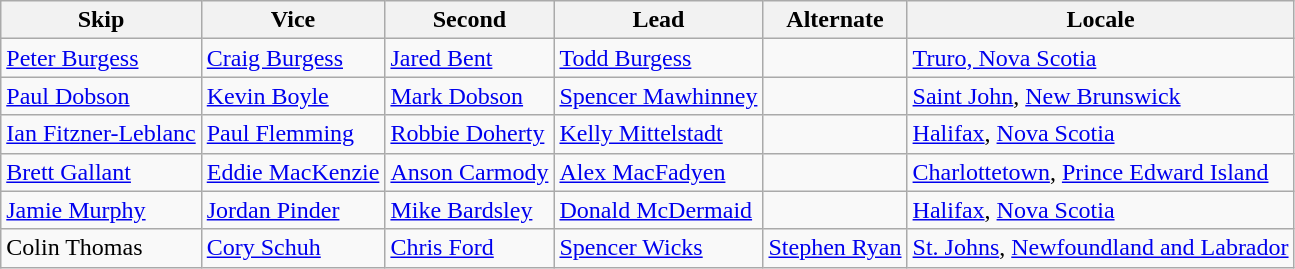<table class="wikitable">
<tr>
<th>Skip</th>
<th>Vice</th>
<th>Second</th>
<th>Lead</th>
<th>Alternate</th>
<th>Locale</th>
</tr>
<tr>
<td><a href='#'>Peter Burgess</a></td>
<td><a href='#'>Craig Burgess</a></td>
<td><a href='#'>Jared Bent</a></td>
<td><a href='#'>Todd Burgess</a></td>
<td></td>
<td> <a href='#'>Truro, Nova Scotia</a></td>
</tr>
<tr>
<td><a href='#'>Paul Dobson</a></td>
<td><a href='#'>Kevin Boyle</a></td>
<td><a href='#'>Mark Dobson</a></td>
<td><a href='#'>Spencer Mawhinney</a></td>
<td></td>
<td> <a href='#'>Saint John</a>, <a href='#'>New Brunswick</a></td>
</tr>
<tr>
<td><a href='#'>Ian Fitzner-Leblanc</a></td>
<td><a href='#'>Paul Flemming</a></td>
<td><a href='#'>Robbie Doherty</a></td>
<td><a href='#'>Kelly Mittelstadt</a></td>
<td></td>
<td> <a href='#'>Halifax</a>, <a href='#'>Nova Scotia</a></td>
</tr>
<tr>
<td><a href='#'>Brett Gallant</a></td>
<td><a href='#'>Eddie MacKenzie</a></td>
<td><a href='#'>Anson Carmody</a></td>
<td><a href='#'>Alex MacFadyen</a></td>
<td></td>
<td> <a href='#'>Charlottetown</a>, <a href='#'>Prince Edward Island</a></td>
</tr>
<tr>
<td><a href='#'>Jamie Murphy</a></td>
<td><a href='#'>Jordan Pinder</a></td>
<td><a href='#'>Mike Bardsley</a></td>
<td><a href='#'>Donald McDermaid</a></td>
<td></td>
<td> <a href='#'>Halifax</a>, <a href='#'>Nova Scotia</a></td>
</tr>
<tr>
<td>Colin Thomas</td>
<td><a href='#'>Cory Schuh</a></td>
<td><a href='#'>Chris Ford</a></td>
<td><a href='#'>Spencer Wicks</a></td>
<td><a href='#'>Stephen Ryan</a></td>
<td> <a href='#'>St. Johns</a>, <a href='#'>Newfoundland and Labrador</a></td>
</tr>
</table>
